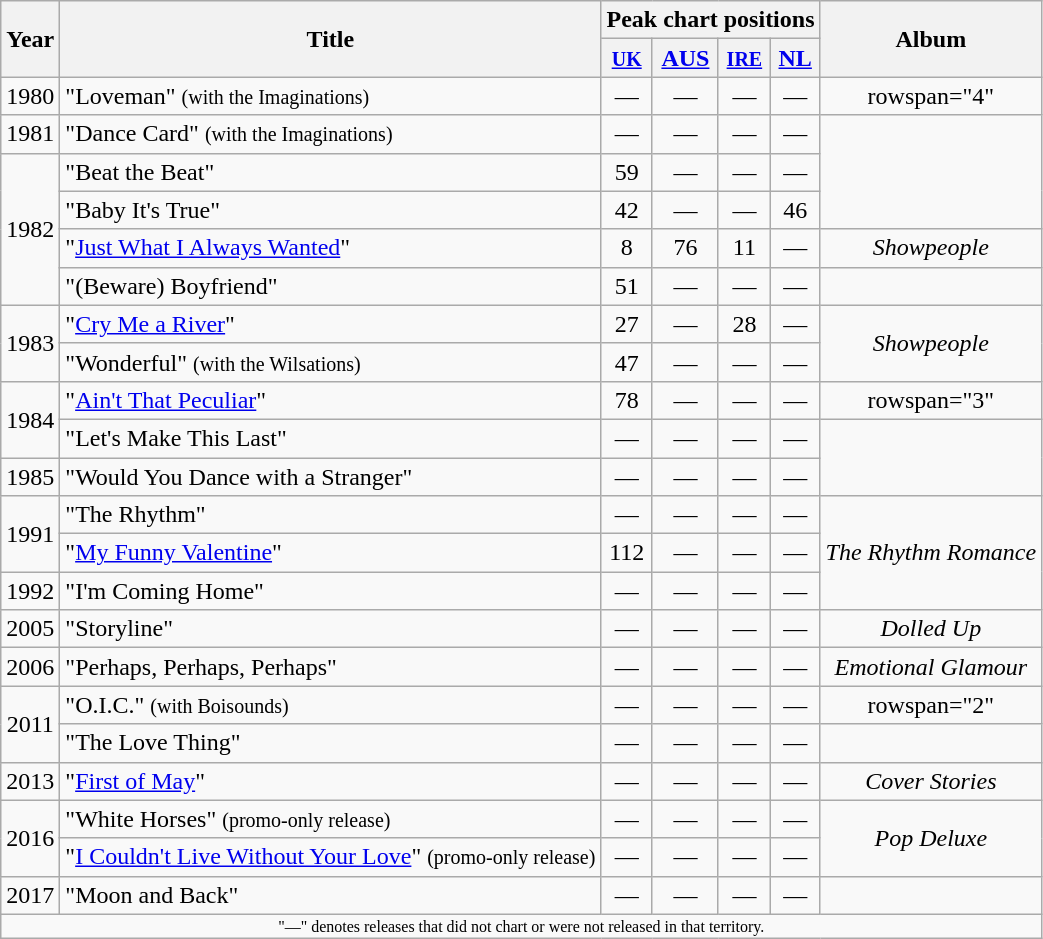<table class="wikitable" style="text-align:center">
<tr>
<th rowspan="2">Year</th>
<th rowspan="2">Title</th>
<th colspan="4">Peak chart positions</th>
<th rowspan="2">Album</th>
</tr>
<tr>
<th><small><a href='#'>UK</a></small><br></th>
<th><a href='#'>AUS</a><br></th>
<th><small><a href='#'>IRE</a></small><br></th>
<th><a href='#'>NL</a><br></th>
</tr>
<tr>
<td>1980</td>
<td align="left">"Loveman" <small>(with the Imaginations)</small></td>
<td>—</td>
<td>—</td>
<td>—</td>
<td>—</td>
<td>rowspan="4" </td>
</tr>
<tr>
<td>1981</td>
<td align="left">"Dance Card" <small>(with the Imaginations)</small></td>
<td>—</td>
<td>—</td>
<td>—</td>
<td>—</td>
</tr>
<tr>
<td rowspan="4">1982</td>
<td align="left">"Beat the Beat"</td>
<td>59</td>
<td>—</td>
<td>—</td>
<td>—</td>
</tr>
<tr>
<td align="left">"Baby It's True"</td>
<td>42</td>
<td>—</td>
<td>—</td>
<td>46</td>
</tr>
<tr>
<td align="left">"<a href='#'>Just What I Always Wanted</a>"</td>
<td>8</td>
<td>76</td>
<td>11</td>
<td>—</td>
<td><em>Showpeople</em></td>
</tr>
<tr>
<td align="left">"(Beware) Boyfriend"</td>
<td>51</td>
<td>—</td>
<td>—</td>
<td>—</td>
<td></td>
</tr>
<tr>
<td rowspan="2">1983</td>
<td align="left">"<a href='#'>Cry Me a River</a>"</td>
<td>27</td>
<td>—</td>
<td>28</td>
<td>—</td>
<td rowspan="2"><em>Showpeople</em></td>
</tr>
<tr>
<td align="left">"Wonderful" <small>(with the Wilsations)</small></td>
<td>47</td>
<td>—</td>
<td>—</td>
<td>—</td>
</tr>
<tr>
<td rowspan="2">1984</td>
<td align="left">"<a href='#'>Ain't That Peculiar</a>"</td>
<td>78</td>
<td>—</td>
<td>—</td>
<td>—</td>
<td>rowspan="3" </td>
</tr>
<tr>
<td align="left">"Let's Make This Last"</td>
<td>—</td>
<td>—</td>
<td>—</td>
<td>—</td>
</tr>
<tr>
<td>1985</td>
<td align="left">"Would You Dance with a Stranger"</td>
<td>—</td>
<td>—</td>
<td>—</td>
<td>—</td>
</tr>
<tr>
<td rowspan="2">1991</td>
<td align="left">"The Rhythm"</td>
<td>—</td>
<td>—</td>
<td>—</td>
<td>—</td>
<td rowspan="3"><em>The Rhythm Romance</em></td>
</tr>
<tr>
<td align="left">"<a href='#'>My Funny Valentine</a>"</td>
<td>112</td>
<td>—</td>
<td>—</td>
<td>—</td>
</tr>
<tr>
<td>1992</td>
<td align="left">"I'm Coming Home"</td>
<td>—</td>
<td>—</td>
<td>—</td>
<td>—</td>
</tr>
<tr>
<td>2005</td>
<td align="left">"Storyline"</td>
<td>—</td>
<td>—</td>
<td>—</td>
<td>—</td>
<td><em>Dolled Up</em></td>
</tr>
<tr>
<td>2006</td>
<td align="left">"Perhaps, Perhaps, Perhaps"</td>
<td>—</td>
<td>—</td>
<td>—</td>
<td>—</td>
<td><em>Emotional Glamour</em></td>
</tr>
<tr>
<td rowspan="2">2011</td>
<td align="left">"O.I.C." <small>(with Boisounds)</small></td>
<td>—</td>
<td>—</td>
<td>—</td>
<td>—</td>
<td>rowspan="2" </td>
</tr>
<tr>
<td align="left">"The Love Thing"</td>
<td>—</td>
<td>—</td>
<td>—</td>
<td>—</td>
</tr>
<tr>
<td>2013</td>
<td align="left">"<a href='#'>First of May</a>"</td>
<td>—</td>
<td>—</td>
<td>—</td>
<td>—</td>
<td><em>Cover Stories</em></td>
</tr>
<tr>
<td rowspan="2">2016</td>
<td align="left">"White Horses" <small>(promo-only release)</small></td>
<td>—</td>
<td>—</td>
<td>—</td>
<td>—</td>
<td rowspan="2"><em>Pop Deluxe</em></td>
</tr>
<tr>
<td align="left">"<a href='#'>I Couldn't Live Without Your Love</a>" <small>(promo-only release)</small></td>
<td>—</td>
<td>—</td>
<td>—</td>
<td>—</td>
</tr>
<tr>
<td>2017</td>
<td align="left">"Moon and Back"</td>
<td>—</td>
<td>—</td>
<td>—</td>
<td>—</td>
<td></td>
</tr>
<tr>
<td colspan="7" style="font-size:8pt">"—" denotes releases that did not chart or were not released in that territory.</td>
</tr>
</table>
